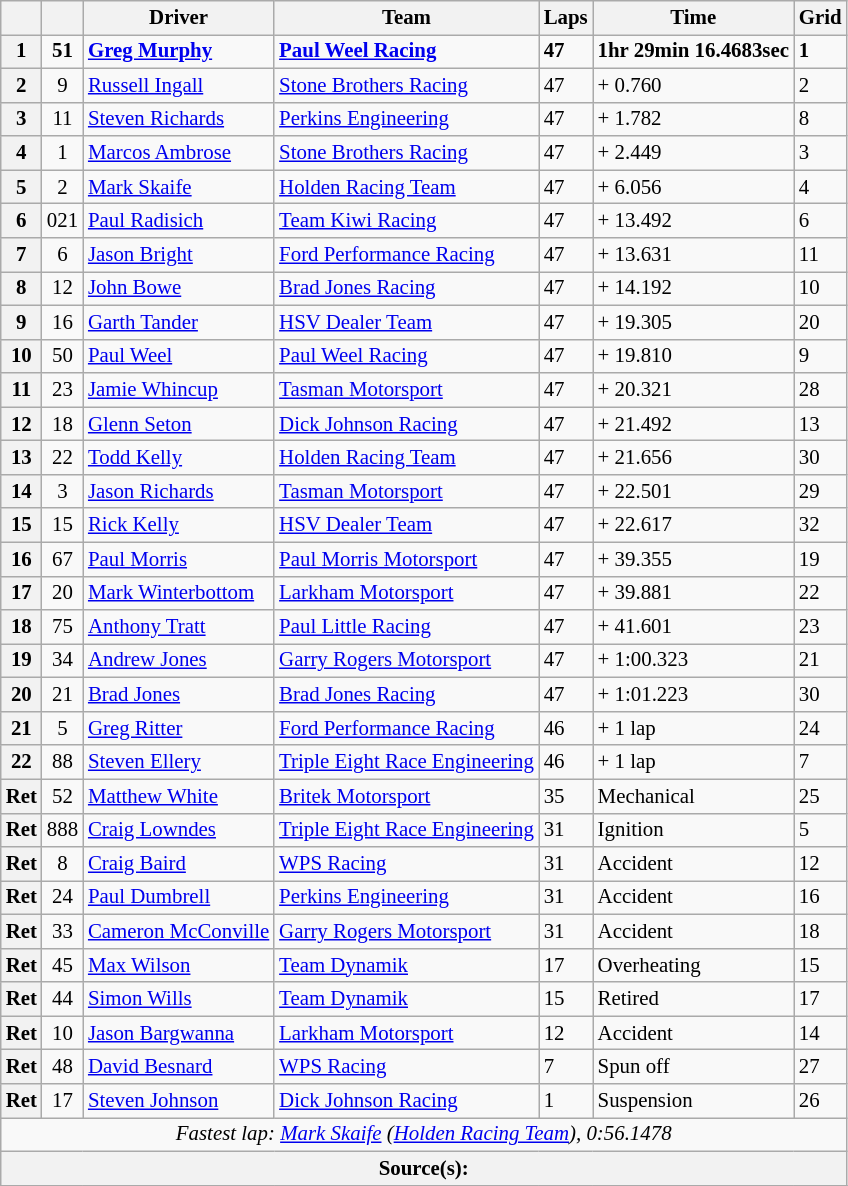<table class="wikitable" style="font-size: 87%">
<tr>
<th></th>
<th></th>
<th>Driver</th>
<th>Team</th>
<th>Laps</th>
<th>Time</th>
<th>Grid</th>
</tr>
<tr>
<th><strong>1</strong></th>
<td align="center"><strong>51</strong></td>
<td><strong> <a href='#'>Greg Murphy</a></strong></td>
<td><strong><a href='#'>Paul Weel Racing</a></strong></td>
<td><strong>47</strong></td>
<td><strong>1hr 29min 16.4683sec</strong></td>
<td><strong>1</strong></td>
</tr>
<tr>
<th>2</th>
<td align="center">9</td>
<td> <a href='#'>Russell Ingall</a></td>
<td><a href='#'>Stone Brothers Racing</a></td>
<td>47</td>
<td>+ 0.760</td>
<td>2</td>
</tr>
<tr>
<th>3</th>
<td align="center">11</td>
<td> <a href='#'>Steven Richards</a></td>
<td><a href='#'>Perkins Engineering</a></td>
<td>47</td>
<td>+ 1.782</td>
<td>8</td>
</tr>
<tr>
<th>4</th>
<td align="center">1</td>
<td> <a href='#'>Marcos Ambrose</a></td>
<td><a href='#'>Stone Brothers Racing</a></td>
<td>47</td>
<td>+ 2.449</td>
<td>3</td>
</tr>
<tr>
<th>5</th>
<td align="center">2</td>
<td> <a href='#'>Mark Skaife</a></td>
<td><a href='#'>Holden Racing Team</a></td>
<td>47</td>
<td>+ 6.056</td>
<td>4</td>
</tr>
<tr>
<th>6</th>
<td align="center">021</td>
<td> <a href='#'>Paul Radisich</a></td>
<td><a href='#'>Team Kiwi Racing</a></td>
<td>47</td>
<td>+ 13.492</td>
<td>6</td>
</tr>
<tr>
<th>7</th>
<td align="center">6</td>
<td> <a href='#'>Jason Bright</a></td>
<td><a href='#'>Ford Performance Racing</a></td>
<td>47</td>
<td>+ 13.631</td>
<td>11</td>
</tr>
<tr>
<th>8</th>
<td align="center">12</td>
<td> <a href='#'>John Bowe</a></td>
<td><a href='#'>Brad Jones Racing</a></td>
<td>47</td>
<td>+ 14.192</td>
<td>10</td>
</tr>
<tr>
<th>9</th>
<td align="center">16</td>
<td> <a href='#'>Garth Tander</a></td>
<td><a href='#'>HSV Dealer Team</a></td>
<td>47</td>
<td>+ 19.305</td>
<td>20</td>
</tr>
<tr>
<th>10</th>
<td align="center">50</td>
<td> <a href='#'>Paul Weel</a></td>
<td><a href='#'>Paul Weel Racing</a></td>
<td>47</td>
<td>+ 19.810</td>
<td>9</td>
</tr>
<tr>
<th>11</th>
<td align="center">23</td>
<td> <a href='#'>Jamie Whincup</a></td>
<td><a href='#'>Tasman Motorsport</a></td>
<td>47</td>
<td>+ 20.321</td>
<td>28</td>
</tr>
<tr>
<th>12</th>
<td align="center">18</td>
<td> <a href='#'>Glenn Seton</a></td>
<td><a href='#'>Dick Johnson Racing</a></td>
<td>47</td>
<td>+ 21.492</td>
<td>13</td>
</tr>
<tr>
<th>13</th>
<td align="center">22</td>
<td> <a href='#'>Todd Kelly</a></td>
<td><a href='#'>Holden Racing Team</a></td>
<td>47</td>
<td>+ 21.656</td>
<td>30</td>
</tr>
<tr>
<th>14</th>
<td align="center">3</td>
<td> <a href='#'>Jason Richards</a></td>
<td><a href='#'>Tasman Motorsport</a></td>
<td>47</td>
<td>+ 22.501</td>
<td>29</td>
</tr>
<tr>
<th>15</th>
<td align="center">15</td>
<td> <a href='#'>Rick Kelly</a></td>
<td><a href='#'>HSV Dealer Team</a></td>
<td>47</td>
<td>+ 22.617</td>
<td>32</td>
</tr>
<tr>
<th>16</th>
<td align="center">67</td>
<td> <a href='#'>Paul Morris</a></td>
<td><a href='#'>Paul Morris Motorsport</a></td>
<td>47</td>
<td>+ 39.355</td>
<td>19</td>
</tr>
<tr>
<th>17</th>
<td align="center">20</td>
<td> <a href='#'>Mark Winterbottom</a></td>
<td><a href='#'>Larkham Motorsport</a></td>
<td>47</td>
<td>+ 39.881</td>
<td>22</td>
</tr>
<tr>
<th>18</th>
<td align="center">75</td>
<td> <a href='#'>Anthony Tratt</a></td>
<td><a href='#'>Paul Little Racing</a></td>
<td>47</td>
<td>+ 41.601</td>
<td>23</td>
</tr>
<tr>
<th>19</th>
<td align="center">34</td>
<td> <a href='#'>Andrew Jones</a></td>
<td><a href='#'>Garry Rogers Motorsport</a></td>
<td>47</td>
<td>+ 1:00.323</td>
<td>21</td>
</tr>
<tr>
<th>20</th>
<td align="center">21</td>
<td> <a href='#'>Brad Jones</a></td>
<td><a href='#'>Brad Jones Racing</a></td>
<td>47</td>
<td>+ 1:01.223</td>
<td>30</td>
</tr>
<tr>
<th>21</th>
<td align="center">5</td>
<td> <a href='#'>Greg Ritter</a></td>
<td><a href='#'>Ford Performance Racing</a></td>
<td>46</td>
<td>+ 1 lap</td>
<td>24</td>
</tr>
<tr>
<th>22</th>
<td align="center">88</td>
<td> <a href='#'>Steven Ellery</a></td>
<td><a href='#'>Triple Eight Race Engineering</a></td>
<td>46</td>
<td>+ 1 lap</td>
<td>7</td>
</tr>
<tr>
<th>Ret</th>
<td align="center">52</td>
<td> <a href='#'>Matthew White</a></td>
<td><a href='#'>Britek Motorsport</a></td>
<td>35</td>
<td>Mechanical</td>
<td>25</td>
</tr>
<tr>
<th>Ret</th>
<td align="center">888</td>
<td> <a href='#'>Craig Lowndes</a></td>
<td><a href='#'>Triple Eight Race Engineering</a></td>
<td>31</td>
<td>Ignition</td>
<td>5</td>
</tr>
<tr>
<th>Ret</th>
<td align="center">8</td>
<td> <a href='#'>Craig Baird</a></td>
<td><a href='#'>WPS Racing</a></td>
<td>31</td>
<td>Accident</td>
<td>12</td>
</tr>
<tr>
<th>Ret</th>
<td align="center">24</td>
<td> <a href='#'>Paul Dumbrell</a></td>
<td><a href='#'>Perkins Engineering</a></td>
<td>31</td>
<td>Accident</td>
<td>16</td>
</tr>
<tr>
<th>Ret</th>
<td align="center">33</td>
<td> <a href='#'>Cameron McConville</a></td>
<td><a href='#'>Garry Rogers Motorsport</a></td>
<td>31</td>
<td>Accident</td>
<td>18</td>
</tr>
<tr>
<th>Ret</th>
<td align="center">45</td>
<td> <a href='#'>Max Wilson</a></td>
<td><a href='#'>Team Dynamik</a></td>
<td>17</td>
<td>Overheating</td>
<td>15</td>
</tr>
<tr>
<th>Ret</th>
<td align="center">44</td>
<td> <a href='#'>Simon Wills</a></td>
<td><a href='#'>Team Dynamik</a></td>
<td>15</td>
<td>Retired</td>
<td>17</td>
</tr>
<tr>
<th>Ret</th>
<td align="center">10</td>
<td> <a href='#'>Jason Bargwanna</a></td>
<td><a href='#'>Larkham Motorsport</a></td>
<td>12</td>
<td>Accident</td>
<td>14</td>
</tr>
<tr>
<th>Ret</th>
<td align="center">48</td>
<td> <a href='#'>David Besnard</a></td>
<td><a href='#'>WPS Racing</a></td>
<td>7</td>
<td>Spun off</td>
<td>27</td>
</tr>
<tr>
<th>Ret</th>
<td align="center">17</td>
<td> <a href='#'>Steven Johnson</a></td>
<td><a href='#'>Dick Johnson Racing</a></td>
<td>1</td>
<td>Suspension</td>
<td>26</td>
</tr>
<tr>
<td colspan="7" align="center"><em>Fastest lap: <a href='#'>Mark Skaife</a> (<a href='#'>Holden Racing Team</a>), 0:56.1478</em></td>
</tr>
<tr>
<th colspan=7>Source(s):</th>
</tr>
<tr>
</tr>
</table>
